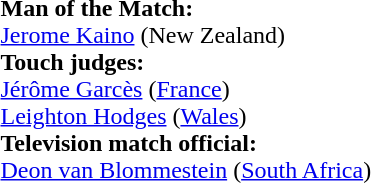<table style="width:50%">
<tr>
<td><br><strong>Man of the Match:</strong>
<br><a href='#'>Jerome Kaino</a> (New Zealand)<br><strong>Touch judges:</strong>
<br><a href='#'>Jérôme Garcès</a> (<a href='#'>France</a>)
<br><a href='#'>Leighton Hodges</a> (<a href='#'>Wales</a>)
<br><strong>Television match official:</strong>
<br><a href='#'>Deon van Blommestein</a> (<a href='#'>South Africa</a>)</td>
</tr>
</table>
